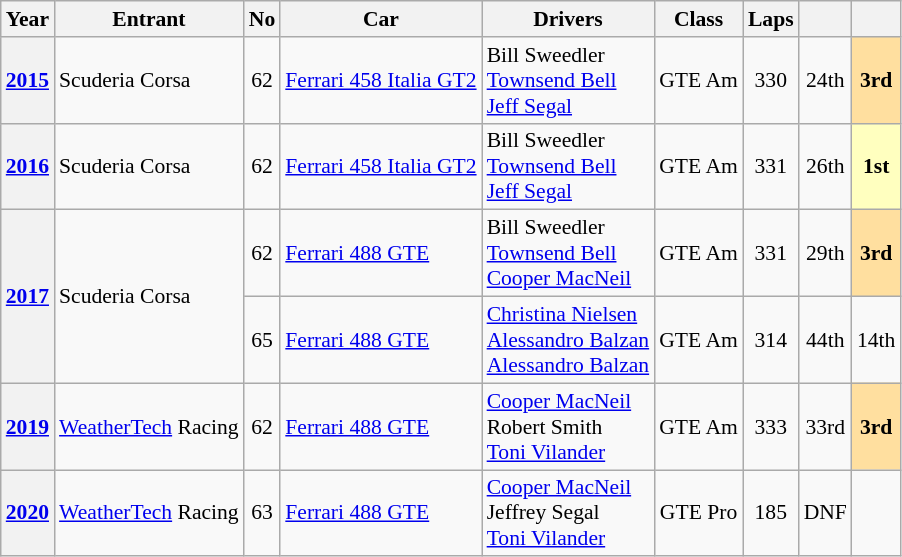<table class="wikitable" style="font-size:90%">
<tr>
<th>Year</th>
<th>Entrant</th>
<th>No</th>
<th>Car</th>
<th>Drivers</th>
<th>Class</th>
<th>Laps</th>
<th></th>
<th></th>
</tr>
<tr align="center">
<th><a href='#'>2015</a></th>
<td align="left"> Scuderia Corsa</td>
<td>62</td>
<td align="left"><a href='#'>Ferrari 458 Italia GT2</a></td>
<td align="left"> Bill Sweedler<br> <a href='#'>Townsend Bell</a><br> <a href='#'>Jeff Segal</a></td>
<td>GTE Am</td>
<td>330</td>
<td>24th</td>
<td style="background:#ffdf9f;"><strong>3rd</strong></td>
</tr>
<tr align="center">
<th><a href='#'>2016</a></th>
<td align="left"> Scuderia Corsa</td>
<td>62</td>
<td align="left"><a href='#'>Ferrari 458 Italia GT2</a></td>
<td align="left"> Bill Sweedler<br> <a href='#'>Townsend Bell</a><br> <a href='#'>Jeff Segal</a></td>
<td>GTE Am</td>
<td>331</td>
<td>26th</td>
<td style="background:#FFFFBF;"><strong>1st</strong></td>
</tr>
<tr align="center">
<th rowspan=2><a href='#'>2017</a></th>
<td rowspan=2 align="left"> Scuderia Corsa</td>
<td>62</td>
<td align="left"><a href='#'>Ferrari 488 GTE</a></td>
<td align="left"> Bill Sweedler<br> <a href='#'>Townsend Bell</a><br> <a href='#'>Cooper MacNeil</a></td>
<td>GTE Am</td>
<td>331</td>
<td>29th</td>
<td style="background:#ffdf9f;"><strong>3rd</strong></td>
</tr>
<tr align="center">
<td>65</td>
<td align="left"><a href='#'>Ferrari 488 GTE</a></td>
<td align="left"> <a href='#'>Christina Nielsen</a><br> <a href='#'>Alessandro Balzan</a><br> <a href='#'>Alessandro Balzan</a></td>
<td>GTE Am</td>
<td>314</td>
<td>44th</td>
<td>14th</td>
</tr>
<tr align="center">
<th><a href='#'>2019</a></th>
<td align="left"> <a href='#'>WeatherTech</a> Racing</td>
<td>62</td>
<td align="left"><a href='#'>Ferrari 488 GTE</a></td>
<td align="left"> <a href='#'>Cooper MacNeil</a><br> Robert Smith<br> <a href='#'>Toni Vilander</a></td>
<td>GTE Am</td>
<td>333</td>
<td>33rd</td>
<td style="background:#ffdf9f;"><strong>3rd</strong></td>
</tr>
<tr align="center">
<th><a href='#'>2020</a></th>
<td align="left"> <a href='#'>WeatherTech</a> Racing</td>
<td>63</td>
<td align="left"><a href='#'>Ferrari 488 GTE</a></td>
<td align="left"> <a href='#'>Cooper MacNeil</a><br> Jeffrey Segal<br> <a href='#'>Toni Vilander</a></td>
<td>GTE Pro</td>
<td>185</td>
<td>DNF</td>
<td></td>
</tr>
</table>
